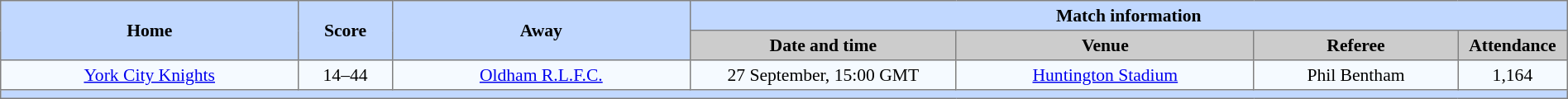<table border=1 style="border-collapse:collapse; font-size:90%; text-align:center;" cellpadding=3 cellspacing=0 width=100%>
<tr bgcolor=#C1D8FF>
<th rowspan=2 width=19%>Home</th>
<th rowspan=2 width=6%>Score</th>
<th rowspan=2 width=19%>Away</th>
<th colspan=6>Match information</th>
</tr>
<tr bgcolor=#CCCCCC>
<th width=17%>Date and time</th>
<th width=19%>Venue</th>
<th width=13%>Referee</th>
<th width=7%>Attendance</th>
</tr>
<tr bgcolor=#F5FAFF>
<td> <a href='#'>York City Knights</a></td>
<td>14–44</td>
<td> <a href='#'>Oldham R.L.F.C.</a></td>
<td>27 September, 15:00 GMT</td>
<td><a href='#'>Huntington Stadium</a></td>
<td>Phil Bentham</td>
<td>1,164</td>
</tr>
<tr bgcolor=#C1D8FF>
<th colspan=7></th>
</tr>
</table>
